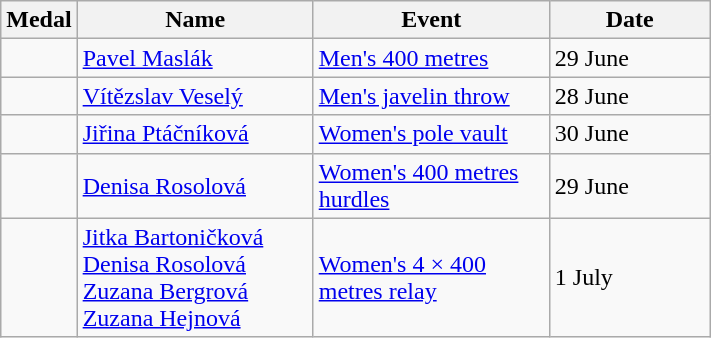<table class="wikitable sortable" style="font-size:100%">
<tr>
<th>Medal</th>
<th width=150>Name</th>
<th width=150>Event</th>
<th width=100>Date</th>
</tr>
<tr>
<td></td>
<td><a href='#'>Pavel Maslák</a></td>
<td><a href='#'>Men's 400 metres</a></td>
<td>29 June</td>
</tr>
<tr>
<td></td>
<td><a href='#'>Vítězslav Veselý</a></td>
<td><a href='#'>Men's javelin throw</a></td>
<td>28 June</td>
</tr>
<tr>
<td></td>
<td><a href='#'>Jiřina Ptáčníková</a></td>
<td><a href='#'>Women's pole vault</a></td>
<td>30 June</td>
</tr>
<tr>
<td></td>
<td><a href='#'>Denisa Rosolová</a></td>
<td><a href='#'>Women's 400 metres hurdles</a></td>
<td>29 June</td>
</tr>
<tr>
<td></td>
<td><a href='#'>Jitka Bartoničková</a><br><a href='#'>Denisa Rosolová</a><br><a href='#'>Zuzana Bergrová</a><br><a href='#'>Zuzana Hejnová</a></td>
<td><a href='#'>Women's 4 × 400 metres relay</a></td>
<td>1 July</td>
</tr>
</table>
